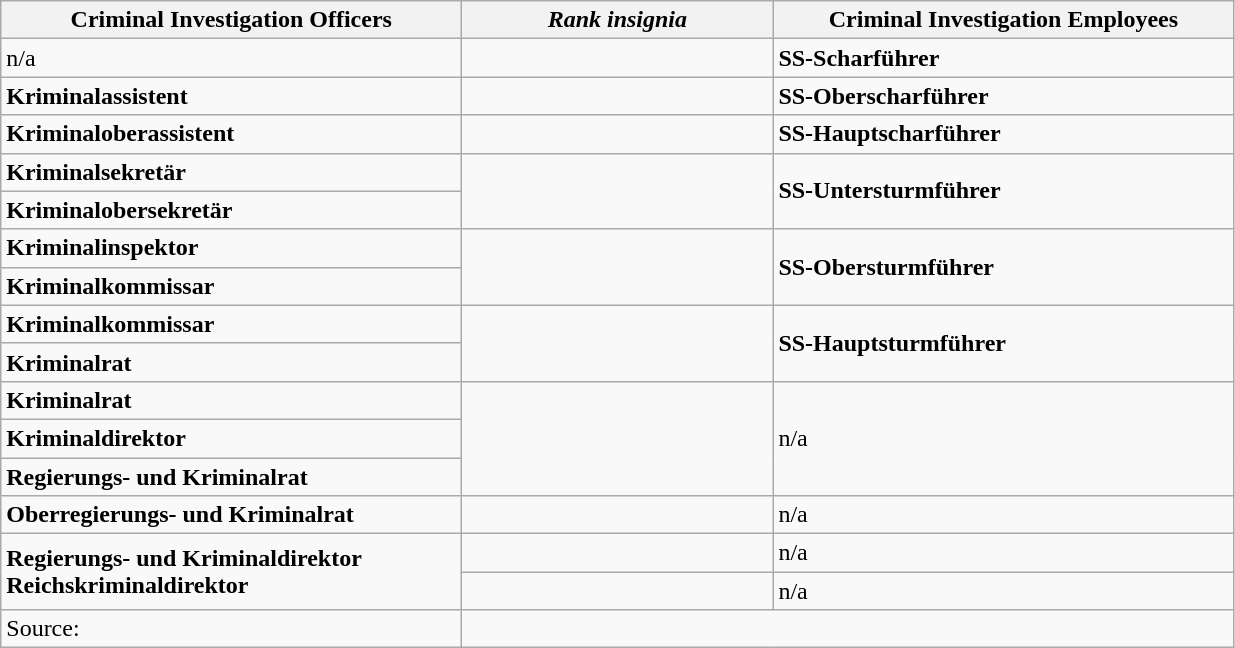<table align=left class="wikitable">
<tr>
<th align="left" width="300">Criminal Investigation Officers</th>
<th align="left" width="200"><em>Rank insignia</em></th>
<th align="left" width="300">Criminal Investigation Employees</th>
</tr>
<tr>
<td>n/a</td>
<td></td>
<td><strong>SS-Scharführer</strong></td>
</tr>
<tr>
<td><strong>Kriminalassistent</strong></td>
<td></td>
<td><strong>SS-Oberscharführer</strong></td>
</tr>
<tr>
<td><strong>Kriminaloberassistent</strong></td>
<td></td>
<td><strong>SS-Hauptscharführer</strong></td>
</tr>
<tr>
<td><strong>Kriminalsekretär</strong></td>
<td rowspan=2></td>
<td rowspan=2><strong>SS-Untersturmführer</strong></td>
</tr>
<tr>
<td><strong>Kriminalobersekretär</strong></td>
</tr>
<tr>
<td><strong>Kriminalinspektor</strong></td>
<td rowspan=2></td>
<td rowspan="2"><strong>SS-Obersturmführer</strong></td>
</tr>
<tr>
<td><strong>Kriminalkommissar</strong></td>
</tr>
<tr>
<td><strong>Kriminalkommissar<br></strong></td>
<td rowspan=2></td>
<td rowspan="2"><strong>SS-Hauptsturmführer</strong></td>
</tr>
<tr>
<td><strong>Kriminalrat</strong></td>
</tr>
<tr>
<td><strong>Kriminalrat<br></strong></td>
<td rowspan=3></td>
<td rowspan="3">n/a</td>
</tr>
<tr>
<td><strong>Kriminaldirektor</strong></td>
</tr>
<tr>
<td><strong>Regierungs- und Kriminalrat</strong></td>
</tr>
<tr>
<td><strong>Oberregierungs- und Kriminalrat</strong></td>
<td></td>
<td>n/a</td>
</tr>
<tr>
<td rowspan=2><strong>Regierungs- und Kriminaldirektor<br>Reichskriminaldirektor</strong></td>
<td></td>
<td>n/a</td>
</tr>
<tr>
<td></td>
<td>n/a</td>
</tr>
<tr>
<td>Source:</td>
<td colspan=2></td>
</tr>
</table>
